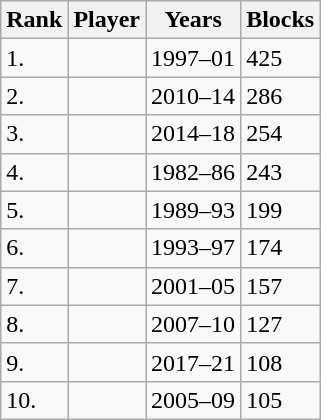<table class="wikitable sortable">
<tr>
<th>Rank</th>
<th>Player</th>
<th>Years</th>
<th>Blocks</th>
</tr>
<tr>
<td>1.</td>
<td></td>
<td>1997–01</td>
<td>425</td>
</tr>
<tr>
<td>2.</td>
<td></td>
<td>2010–14</td>
<td>286</td>
</tr>
<tr>
<td>3.</td>
<td></td>
<td>2014–18</td>
<td>254</td>
</tr>
<tr>
<td>4.</td>
<td></td>
<td>1982–86</td>
<td>243</td>
</tr>
<tr>
<td>5.</td>
<td></td>
<td>1989–93</td>
<td>199</td>
</tr>
<tr>
<td>6.</td>
<td></td>
<td>1993–97</td>
<td>174</td>
</tr>
<tr>
<td>7.</td>
<td></td>
<td>2001–05</td>
<td>157</td>
</tr>
<tr>
<td>8.</td>
<td></td>
<td>2007–10</td>
<td>127</td>
</tr>
<tr>
<td>9.</td>
<td></td>
<td>2017–21</td>
<td>108</td>
</tr>
<tr>
<td>10.</td>
<td></td>
<td>2005–09</td>
<td>105</td>
</tr>
</table>
